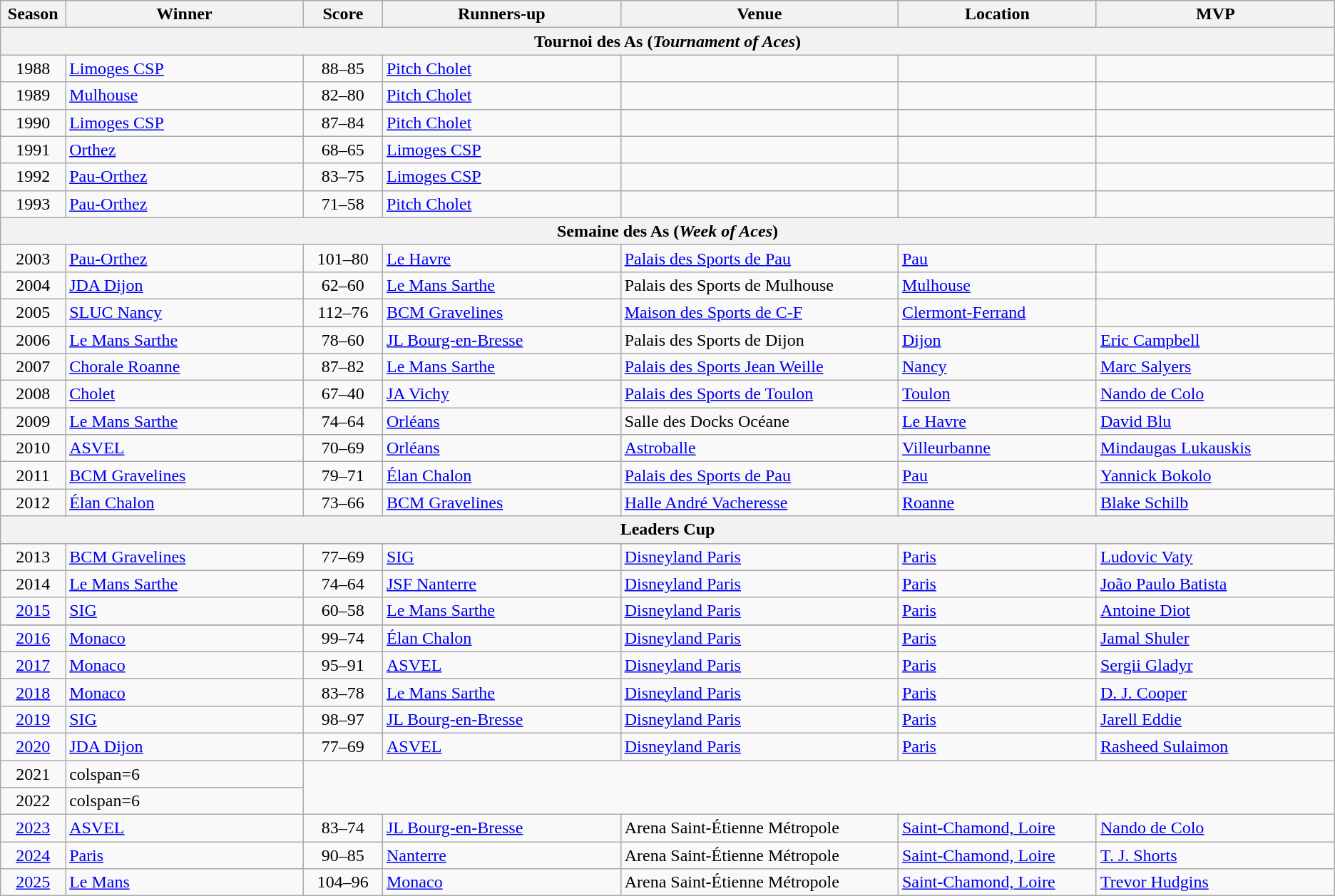<table class="sortable wikitable">
<tr>
<th width=1%>Season</th>
<th width=12%>Winner</th>
<th width=4%>Score</th>
<th width=12%>Runners-up</th>
<th width=14%>Venue</th>
<th width=10%>Location</th>
<th width=12%>MVP</th>
</tr>
<tr>
<th scop=col colspan="7">Tournoi des As (<em>Tournament of Aces</em>)</th>
</tr>
<tr>
<td align=center>1988</td>
<td><a href='#'>Limoges CSP</a></td>
<td align=center>88–85</td>
<td><a href='#'>Pitch Cholet</a></td>
<td></td>
<td></td>
<td></td>
</tr>
<tr>
<td align=center>1989</td>
<td><a href='#'>Mulhouse</a></td>
<td align=center>82–80</td>
<td><a href='#'>Pitch Cholet</a></td>
<td></td>
<td></td>
<td></td>
</tr>
<tr>
<td align=center>1990</td>
<td><a href='#'>Limoges CSP</a></td>
<td align=center>87–84</td>
<td><a href='#'>Pitch Cholet</a></td>
<td></td>
<td></td>
<td></td>
</tr>
<tr>
<td align=center>1991</td>
<td><a href='#'>Orthez</a></td>
<td align=center>68–65</td>
<td><a href='#'>Limoges CSP</a></td>
<td></td>
<td></td>
<td></td>
</tr>
<tr>
<td align=center>1992</td>
<td><a href='#'>Pau-Orthez</a></td>
<td align=center>83–75</td>
<td><a href='#'>Limoges CSP</a></td>
<td></td>
<td></td>
<td></td>
</tr>
<tr>
<td align=center>1993</td>
<td><a href='#'>Pau-Orthez</a></td>
<td align=center>71–58</td>
<td><a href='#'>Pitch Cholet</a></td>
<td></td>
<td></td>
<td></td>
</tr>
<tr>
<th scop=col colspan="7">Semaine des As (<em>Week of Aces</em>)</th>
</tr>
<tr>
<td align=center>2003</td>
<td><a href='#'>Pau-Orthez</a></td>
<td align=center>101–80</td>
<td><a href='#'>Le Havre</a></td>
<td><a href='#'>Palais des Sports de Pau</a></td>
<td><a href='#'>Pau</a></td>
<td></td>
</tr>
<tr>
<td align=center>2004</td>
<td><a href='#'>JDA Dijon</a></td>
<td align=center>62–60</td>
<td><a href='#'>Le Mans Sarthe</a></td>
<td>Palais des Sports de Mulhouse</td>
<td><a href='#'>Mulhouse</a></td>
<td></td>
</tr>
<tr>
<td align=center>2005</td>
<td><a href='#'>SLUC Nancy</a></td>
<td align=center>112–76</td>
<td><a href='#'>BCM Gravelines</a></td>
<td><a href='#'>Maison des Sports de C-F</a></td>
<td><a href='#'>Clermont-Ferrand</a></td>
<td></td>
</tr>
<tr>
<td align=center>2006</td>
<td><a href='#'>Le Mans Sarthe</a></td>
<td align=center>78–60</td>
<td><a href='#'>JL Bourg-en-Bresse</a></td>
<td>Palais des Sports de Dijon</td>
<td><a href='#'>Dijon</a></td>
<td> <a href='#'>Eric Campbell</a></td>
</tr>
<tr>
<td align=center>2007</td>
<td><a href='#'>Chorale Roanne</a></td>
<td align=center>87–82</td>
<td><a href='#'>Le Mans Sarthe</a></td>
<td><a href='#'>Palais des Sports Jean Weille</a></td>
<td><a href='#'>Nancy</a></td>
<td> <a href='#'>Marc Salyers</a></td>
</tr>
<tr>
<td align=center>2008</td>
<td><a href='#'>Cholet</a></td>
<td align=center>67–40</td>
<td><a href='#'>JA Vichy</a></td>
<td><a href='#'>Palais des Sports de Toulon</a></td>
<td><a href='#'>Toulon</a></td>
<td> <a href='#'>Nando de Colo</a></td>
</tr>
<tr>
<td align=center>2009</td>
<td><a href='#'>Le Mans Sarthe</a></td>
<td align=center>74–64</td>
<td><a href='#'>Orléans</a></td>
<td>Salle des Docks Océane</td>
<td><a href='#'>Le Havre</a></td>
<td> <a href='#'>David Blu</a></td>
</tr>
<tr>
<td align=center>2010</td>
<td><a href='#'>ASVEL</a></td>
<td align=center>70–69</td>
<td><a href='#'>Orléans</a></td>
<td><a href='#'>Astroballe</a></td>
<td><a href='#'>Villeurbanne</a></td>
<td> <a href='#'>Mindaugas Lukauskis</a></td>
</tr>
<tr>
<td align=center>2011</td>
<td><a href='#'>BCM Gravelines</a></td>
<td align=center>79–71</td>
<td><a href='#'>Élan Chalon</a></td>
<td><a href='#'>Palais des Sports de Pau</a></td>
<td><a href='#'>Pau</a></td>
<td> <a href='#'>Yannick Bokolo</a></td>
</tr>
<tr>
<td align=center>2012</td>
<td><a href='#'>Élan Chalon</a></td>
<td align=center>73–66</td>
<td><a href='#'>BCM Gravelines</a></td>
<td><a href='#'>Halle André Vacheresse</a></td>
<td><a href='#'>Roanne</a></td>
<td> <a href='#'>Blake Schilb</a></td>
</tr>
<tr>
<th scop=col colspan="9">Leaders Cup</th>
</tr>
<tr>
<td align=center>2013</td>
<td><a href='#'>BCM Gravelines</a></td>
<td align=center>77–69</td>
<td><a href='#'>SIG</a></td>
<td><a href='#'>Disneyland Paris</a></td>
<td><a href='#'>Paris</a></td>
<td> <a href='#'>Ludovic Vaty</a></td>
</tr>
<tr>
<td align=center>2014</td>
<td><a href='#'>Le Mans Sarthe</a></td>
<td align=center>74–64</td>
<td><a href='#'>JSF Nanterre</a></td>
<td><a href='#'>Disneyland Paris</a></td>
<td><a href='#'>Paris</a></td>
<td> <a href='#'>João Paulo Batista</a></td>
</tr>
<tr>
<td align=center><a href='#'>2015</a></td>
<td><a href='#'>SIG</a></td>
<td align=center>60–58</td>
<td><a href='#'>Le Mans Sarthe</a></td>
<td><a href='#'>Disneyland Paris</a></td>
<td><a href='#'>Paris</a></td>
<td> <a href='#'>Antoine Diot</a></td>
</tr>
<tr>
</tr>
<tr>
<td align=center><a href='#'>2016</a></td>
<td><a href='#'>Monaco</a></td>
<td align=center>99–74</td>
<td><a href='#'>Élan Chalon</a></td>
<td><a href='#'>Disneyland Paris</a></td>
<td><a href='#'>Paris</a></td>
<td> <a href='#'>Jamal Shuler</a></td>
</tr>
<tr>
<td align=center><a href='#'>2017</a></td>
<td><a href='#'>Monaco</a></td>
<td align=center>95–91</td>
<td><a href='#'>ASVEL</a></td>
<td><a href='#'>Disneyland Paris</a></td>
<td><a href='#'>Paris</a></td>
<td> <a href='#'>Sergii Gladyr</a></td>
</tr>
<tr>
<td align=center><a href='#'>2018</a></td>
<td><a href='#'>Monaco</a></td>
<td align=center>83–78</td>
<td><a href='#'>Le Mans Sarthe</a></td>
<td><a href='#'>Disneyland Paris</a></td>
<td><a href='#'>Paris</a></td>
<td> <a href='#'>D. J. Cooper</a></td>
</tr>
<tr>
<td align=center><a href='#'>2019</a></td>
<td><a href='#'>SIG</a></td>
<td align=center>98–97</td>
<td><a href='#'>JL Bourg-en-Bresse</a></td>
<td><a href='#'>Disneyland Paris</a></td>
<td><a href='#'>Paris</a></td>
<td> <a href='#'>Jarell Eddie</a></td>
</tr>
<tr>
<td align=center><a href='#'>2020</a></td>
<td><a href='#'>JDA Dijon</a></td>
<td align=center>77–69</td>
<td><a href='#'>ASVEL</a></td>
<td><a href='#'>Disneyland Paris</a></td>
<td><a href='#'>Paris</a></td>
<td> <a href='#'>Rasheed Sulaimon</a></td>
</tr>
<tr>
<td align=center>2021</td>
<td>colspan=6  </td>
</tr>
<tr>
<td align=center>2022</td>
<td>colspan=6  </td>
</tr>
<tr>
<td align=center><a href='#'>2023</a></td>
<td><a href='#'>ASVEL</a></td>
<td align=center>83–74</td>
<td><a href='#'>JL Bourg-en-Bresse</a></td>
<td>Arena Saint-Étienne Métropole</td>
<td><a href='#'>Saint-Chamond, Loire</a></td>
<td> <a href='#'>Nando de Colo</a></td>
</tr>
<tr>
<td align=center><a href='#'>2024</a></td>
<td><a href='#'>Paris</a></td>
<td align=center>90–85</td>
<td><a href='#'>Nanterre</a></td>
<td>Arena Saint-Étienne Métropole</td>
<td><a href='#'>Saint-Chamond, Loire</a></td>
<td> <a href='#'>T. J. Shorts</a></td>
</tr>
<tr>
<td align=center><a href='#'>2025</a></td>
<td><a href='#'>Le Mans</a></td>
<td align=center>104–96</td>
<td><a href='#'>Monaco</a></td>
<td>Arena Saint-Étienne Métropole</td>
<td><a href='#'>Saint-Chamond, Loire</a></td>
<td> <a href='#'>Trevor Hudgins</a></td>
</tr>
</table>
